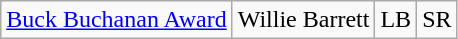<table class="wikitable">
<tr>
<td><a href='#'>Buck Buchanan Award</a></td>
<td>Willie Barrett</td>
<td>LB</td>
<td>SR</td>
</tr>
</table>
